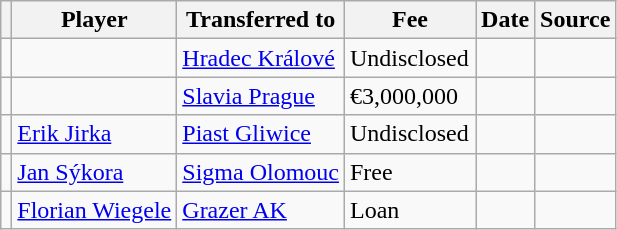<table class="wikitable plainrowheaders sortable">
<tr>
<th></th>
<th scope="col">Player</th>
<th>Transferred to</th>
<th style="width: 80px;">Fee</th>
<th scope="col">Date</th>
<th scope="col">Source</th>
</tr>
<tr>
<td align="center"></td>
<td></td>
<td> <a href='#'>Hradec Králové</a></td>
<td>Undisclosed</td>
<td></td>
<td></td>
</tr>
<tr>
<td align="center"></td>
<td></td>
<td> <a href='#'>Slavia Prague</a></td>
<td>€3,000,000</td>
<td></td>
<td></td>
</tr>
<tr>
<td align="center"></td>
<td> <a href='#'>Erik Jirka</a></td>
<td> <a href='#'>Piast Gliwice</a></td>
<td>Undisclosed</td>
<td></td>
<td></td>
</tr>
<tr>
<td align="center"></td>
<td> <a href='#'>Jan Sýkora</a></td>
<td> <a href='#'>Sigma Olomouc</a></td>
<td>Free</td>
<td></td>
<td></td>
</tr>
<tr>
<td align="center"></td>
<td> <a href='#'>Florian Wiegele</a></td>
<td> <a href='#'>Grazer AK</a></td>
<td>Loan</td>
<td></td>
<td></td>
</tr>
</table>
